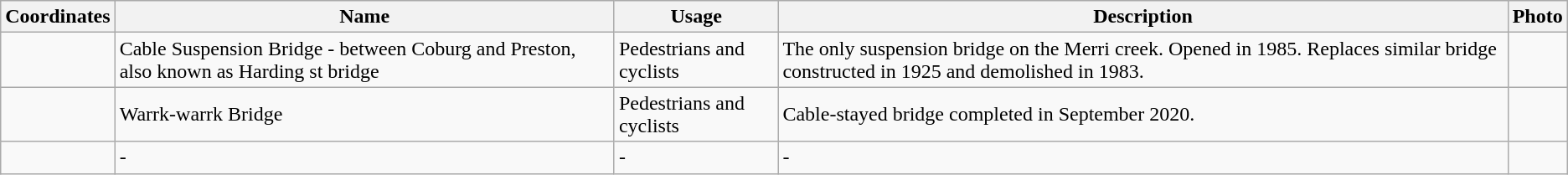<table class="wikitable">
<tr>
<th>Coordinates</th>
<th>Name</th>
<th>Usage</th>
<th>Description</th>
<th>Photo</th>
</tr>
<tr>
<td></td>
<td>Cable Suspension Bridge - between Coburg and Preston, also known as Harding st bridge</td>
<td>Pedestrians and cyclists</td>
<td>The only suspension bridge on the Merri creek. Opened in 1985. Replaces similar bridge constructed in 1925 and demolished in 1983.</td>
<td></td>
</tr>
<tr>
<td></td>
<td>Warrk-warrk Bridge</td>
<td>Pedestrians and cyclists</td>
<td>Cable-stayed bridge completed in September 2020.</td>
<td></td>
</tr>
<tr>
<td></td>
<td>-</td>
<td>-</td>
<td>-</td>
<td></td>
</tr>
</table>
